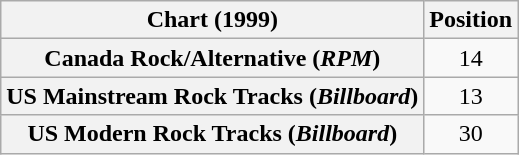<table class="wikitable sortable plainrowheaders" style="text-align:center">
<tr>
<th>Chart (1999)</th>
<th>Position</th>
</tr>
<tr>
<th scope="row">Canada Rock/Alternative (<em>RPM</em>)</th>
<td>14</td>
</tr>
<tr>
<th scope="row">US Mainstream Rock Tracks (<em>Billboard</em>)</th>
<td>13</td>
</tr>
<tr>
<th scope="row">US Modern Rock Tracks (<em>Billboard</em>)</th>
<td>30</td>
</tr>
</table>
